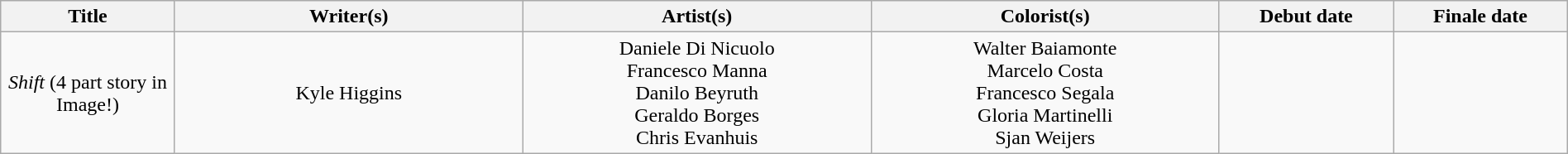<table class="wikitable" style="text-align:center; width:100%">
<tr>
<th scope="col" width="10%">Title</th>
<th scope="col" width="20%">Writer(s)</th>
<th scope="col" width="20%">Artist(s)</th>
<th scope="col" width="20%">Colorist(s)</th>
<th scope="col" width="10%">Debut date</th>
<th scope="col" width="10%">Finale date</th>
</tr>
<tr>
<td><em>Shift</em> (4 part story in Image!)</td>
<td>Kyle Higgins</td>
<td>Daniele Di Nicuolo<br>Francesco Manna<br>Danilo Beyruth<br>Geraldo Borges<br>Chris Evanhuis</td>
<td>Walter Baiamonte<br>Marcelo Costa<br>Francesco Segala<br>Gloria Martinelli<br>Sjan Weijers</td>
<td></td>
<td></td>
</tr>
</table>
